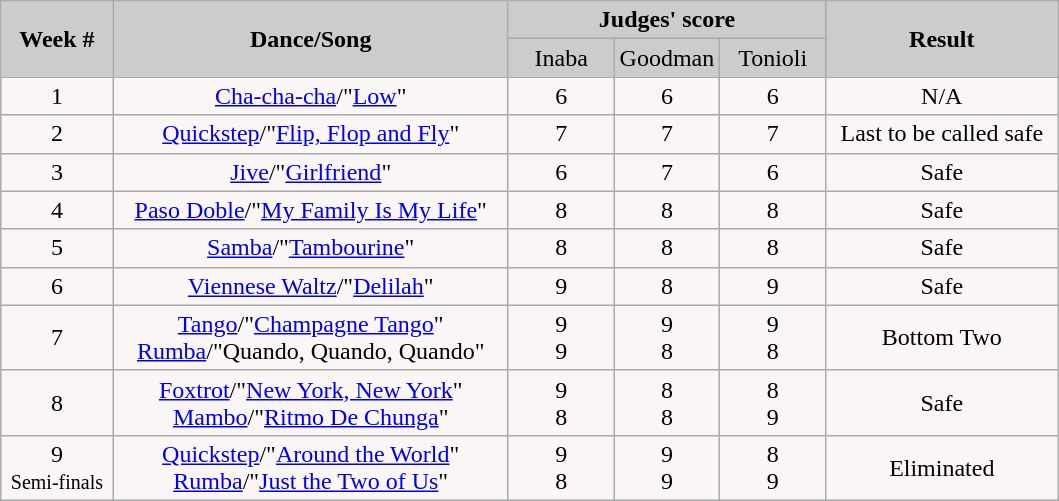<table class="wikitable" style="float:left;">
<tr style="text-align:Center; background:#ccc;">
<td rowspan="2"><strong>Week #</strong></td>
<td rowspan="2"><strong>Dance/Song</strong></td>
<td colspan="3"><strong>Judges' score</strong></td>
<td rowspan="2"><strong>Result</strong></td>
</tr>
<tr style="text-align:center; background:#ccc;">
<td style="width:10%; ">Inaba</td>
<td style="width:10%; ">Goodman</td>
<td style="width:10%; ">Tonioli</td>
</tr>
<tr>
<td style="text-align:center; background:#faf6f6;">1</td>
<td style="text-align:center; background:#faf6f6;"><a href='#'>Cha-cha-cha</a>/"<a href='#'>Low</a>"</td>
<td style="text-align:center; background:#faf6f6;">6</td>
<td style="text-align:center; background:#faf6f6;">6</td>
<td style="text-align:center; background:#faf6f6;">6</td>
<td style="text-align:center; background:#faf6f6;">N/A</td>
</tr>
<tr>
<td style="text-align:center; background:#faf6f6;">2</td>
<td style="text-align:center; background:#faf6f6;"><a href='#'>Quickstep</a>/"<a href='#'>Flip, Flop and Fly</a>"</td>
<td style="text-align:center; background:#faf6f6;">7</td>
<td style="text-align:center; background:#faf6f6;">7</td>
<td style="text-align:center; background:#faf6f6;">7</td>
<td style="text-align:center; background:#faf6f6;">Last to be called safe</td>
</tr>
<tr>
<td style="text-align:center; background:#faf6f6;">3</td>
<td style="text-align:center; background:#faf6f6;"><a href='#'>Jive</a>/"<a href='#'>Girlfriend</a>"</td>
<td style="text-align:center; background:#faf6f6;">6</td>
<td style="text-align:center; background:#faf6f6;">7</td>
<td style="text-align:center; background:#faf6f6;">6</td>
<td style="text-align:center; background:#faf6f6;">Safe</td>
</tr>
<tr>
<td style="text-align:center; background:#faf6f6;">4</td>
<td style="text-align:center; background:#faf6f6;"><a href='#'>Paso Doble</a>/"<a href='#'>My Family Is My Life</a>"</td>
<td style="text-align:center; background:#faf6f6;">8</td>
<td style="text-align:center; background:#faf6f6;">8</td>
<td style="text-align:center; background:#faf6f6;">8</td>
<td style="text-align:center; background:#faf6f6;">Safe</td>
</tr>
<tr>
<td style="text-align:center; background:#faf6f6;">5</td>
<td style="text-align:center; background:#faf6f6;"><a href='#'>Samba</a>/"<a href='#'>Tambourine</a>"</td>
<td style="text-align:center; background:#faf6f6;">8</td>
<td style="text-align:center; background:#faf6f6;">8</td>
<td style="text-align:center; background:#faf6f6;">8</td>
<td style="text-align:center; background:#faf6f6;">Safe</td>
</tr>
<tr>
<td style="text-align:center; background:#faf6f6;">6</td>
<td style="text-align:center; background:#faf6f6;"><a href='#'>Viennese Waltz</a>/"<a href='#'>Delilah</a>"</td>
<td style="text-align:center; background:#faf6f6;">9</td>
<td style="text-align:center; background:#faf6f6;">8</td>
<td style="text-align:center; background:#faf6f6;">9</td>
<td style="text-align:center; background:#faf6f6;">Safe</td>
</tr>
<tr>
<td style="text-align:center; background:#faf6f6;">7</td>
<td style="text-align:center; background:#faf6f6;"><a href='#'>Tango</a>/"<a href='#'>Champagne Tango</a>"<br><a href='#'>Rumba</a>/"Quando, Quando, Quando"</td>
<td style="text-align:center; background:#faf6f6;">9<br>9</td>
<td style="text-align:center; background:#faf6f6;">9<br>8</td>
<td style="text-align:center; background:#faf6f6;">9<br>8</td>
<td style="text-align:center; background:#faf6f6;">Bottom Two</td>
</tr>
<tr>
<td style="text-align:center; background:#faf6f6;">8</td>
<td style="text-align:center; background:#faf6f6;"><a href='#'>Foxtrot</a>/"<a href='#'>New York, New York</a>"<br><a href='#'>Mambo</a>/"<a href='#'>Ritmo De Chunga</a>"</td>
<td style="text-align:center; background:#faf6f6;">9<br>8</td>
<td style="text-align:center; background:#faf6f6;">8<br>8</td>
<td style="text-align:center; background:#faf6f6;">8<br>9</td>
<td style="text-align:center; background:#faf6f6;">Safe</td>
</tr>
<tr>
<td style="text-align:center; background:#faf6f6;">9<br><small>Semi-finals</small></td>
<td style="text-align:center; background:#faf6f6;"><a href='#'>Quickstep</a>/"<a href='#'>Around the World</a>"<br><a href='#'>Rumba</a>/"<a href='#'>Just the Two of Us</a>"</td>
<td style="text-align:center; background:#faf6f6;">9<br>8</td>
<td style="text-align:center; background:#faf6f6;">9<br>9</td>
<td style="text-align:center; background:#faf6f6;">8<br>9</td>
<td style="text-align:center; background:#faf6f6;">Eliminated</td>
</tr>
</table>
